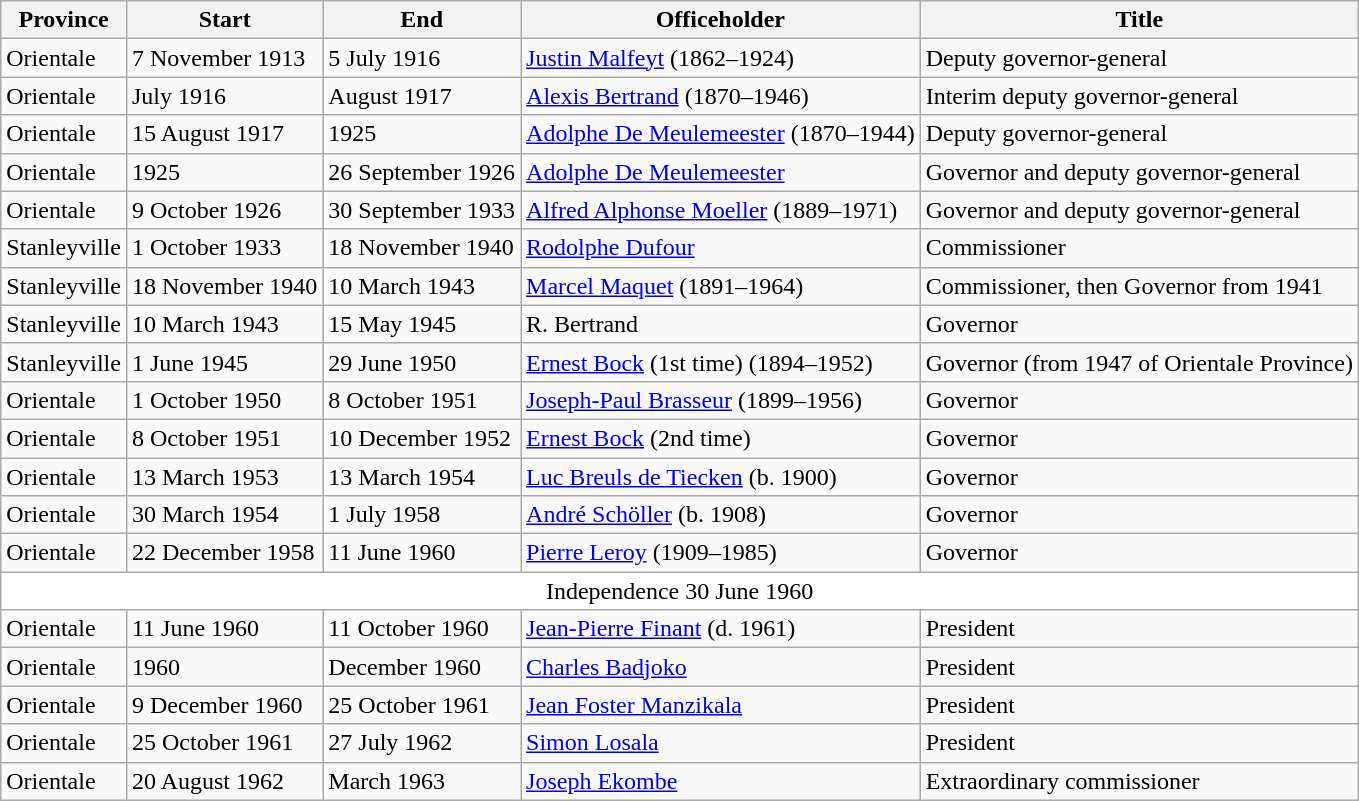<table class=wikitable sortable>
<tr>
<th>Province</th>
<th>Start</th>
<th>End</th>
<th>Officeholder</th>
<th>Title</th>
</tr>
<tr>
<td>Orientale</td>
<td>7 November 1913</td>
<td>5 July 1916</td>
<td><a href='#'>Justin Malfeyt</a> (1862–1924)</td>
<td>Deputy governor-general</td>
</tr>
<tr>
<td>Orientale</td>
<td>July 1916</td>
<td>August 1917</td>
<td><a href='#'>Alexis Bertrand</a> (1870–1946)</td>
<td>Interim deputy governor-general</td>
</tr>
<tr>
<td>Orientale</td>
<td>15 August 1917</td>
<td>1925</td>
<td><a href='#'>Adolphe De Meulemeester</a> (1870–1944)</td>
<td>Deputy governor-general</td>
</tr>
<tr>
<td>Orientale</td>
<td>1925</td>
<td>26 September 1926</td>
<td><a href='#'>Adolphe De Meulemeester</a></td>
<td>Governor and deputy governor-general</td>
</tr>
<tr>
<td>Orientale</td>
<td>9 October 1926</td>
<td>30 September 1933</td>
<td><a href='#'>Alfred Alphonse Moeller</a> (1889–1971)</td>
<td>Governor and deputy governor-general</td>
</tr>
<tr>
<td>Stanleyville</td>
<td>1 October 1933</td>
<td>18 November 1940</td>
<td><a href='#'>Rodolphe Dufour</a></td>
<td>Commissioner</td>
</tr>
<tr>
<td>Stanleyville</td>
<td>18 November 1940</td>
<td>10 March 1943</td>
<td><a href='#'>Marcel Maquet</a> (1891–1964)</td>
<td>Commissioner, then Governor from 1941</td>
</tr>
<tr>
<td>Stanleyville</td>
<td>10 March 1943</td>
<td>15 May 1945</td>
<td>R. Bertrand</td>
<td>Governor</td>
</tr>
<tr>
<td>Stanleyville</td>
<td>1 June 1945</td>
<td>29 June 1950</td>
<td><a href='#'>Ernest Bock</a> (1st time) (1894–1952)</td>
<td>Governor (from 1947 of Orientale Province)</td>
</tr>
<tr>
<td>Orientale</td>
<td>1 October 1950</td>
<td>8 October 1951</td>
<td><a href='#'>Joseph-Paul Brasseur</a> (1899–1956)</td>
<td>Governor</td>
</tr>
<tr>
<td>Orientale</td>
<td>8 October 1951</td>
<td>10 December 1952</td>
<td><a href='#'>Ernest Bock</a> (2nd time)</td>
<td>Governor</td>
</tr>
<tr>
<td>Orientale</td>
<td>13 March 1953</td>
<td>13 March 1954</td>
<td><a href='#'>Luc Breuls de Tiecken</a> (b. 1900)</td>
<td>Governor</td>
</tr>
<tr>
<td>Orientale</td>
<td>30 March 1954</td>
<td>1 July 1958</td>
<td><a href='#'>André Schöller</a> (b. 1908)</td>
<td>Governor</td>
</tr>
<tr>
<td>Orientale</td>
<td>22 December 1958</td>
<td>11 June 1960</td>
<td><a href='#'>Pierre Leroy</a> (1909–1985)</td>
<td>Governor</td>
</tr>
<tr>
<td colspan=5 style="text-align:center;background:white;">Independence 30 June 1960</td>
</tr>
<tr>
<td>Orientale</td>
<td>11 June 1960</td>
<td>11 October 1960</td>
<td><a href='#'>Jean-Pierre Finant</a> (d. 1961)</td>
<td>President</td>
</tr>
<tr>
<td>Orientale</td>
<td>1960</td>
<td>December 1960</td>
<td><a href='#'>Charles Badjoko</a></td>
<td>President</td>
</tr>
<tr>
<td>Orientale</td>
<td>9 December 1960</td>
<td>25 October 1961</td>
<td><a href='#'>Jean Foster Manzikala</a></td>
<td>President</td>
</tr>
<tr>
<td>Orientale</td>
<td>25 October 1961</td>
<td>27 July 1962</td>
<td><a href='#'>Simon Losala</a></td>
<td>President</td>
</tr>
<tr>
<td>Orientale</td>
<td>20 August 1962</td>
<td>March 1963</td>
<td><a href='#'>Joseph Ekombe</a></td>
<td>Extraordinary commissioner</td>
</tr>
</table>
